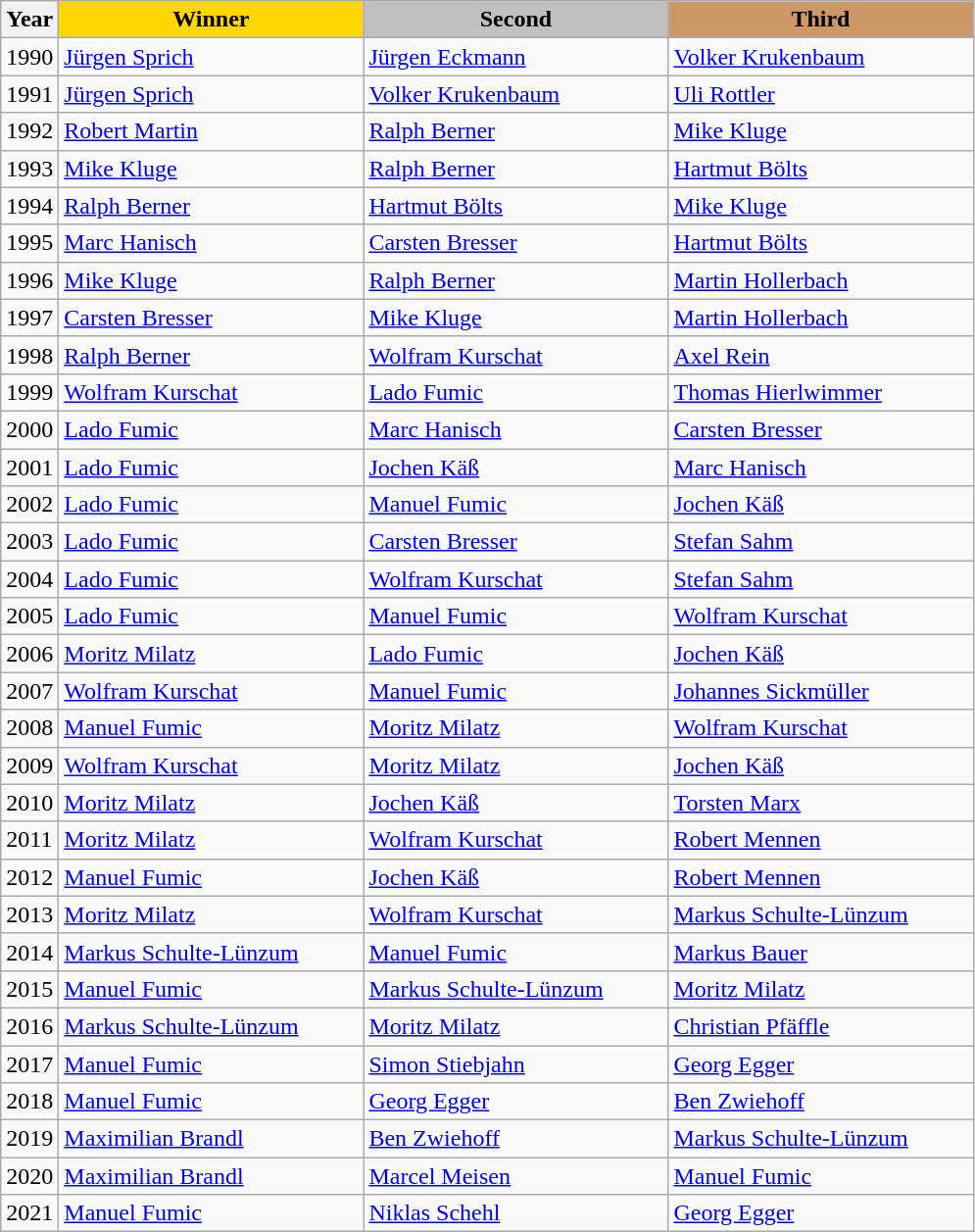<table class="wikitable sortable">
<tr>
<th>Year</th>
<th scope=col colspan=1 style="width:200px; background: gold;">Winner</th>
<th scope=col colspan=1 style="width:200px; background: silver;">Second</th>
<th scope=col colspan=1 style="width:200px; background: #cc9966;">Third</th>
</tr>
<tr>
<td>1990</td>
<td><a href='#'>Jürgen Sprich</a></td>
<td><a href='#'>Jürgen Eckmann</a></td>
<td><a href='#'>Volker Krukenbaum</a></td>
</tr>
<tr>
<td>1991</td>
<td><a href='#'>Jürgen Sprich</a></td>
<td><a href='#'>Volker Krukenbaum</a></td>
<td><a href='#'>Uli Rottler</a></td>
</tr>
<tr>
<td>1992</td>
<td><a href='#'>Robert Martin</a></td>
<td><a href='#'>Ralph Berner</a></td>
<td><a href='#'>Mike Kluge</a></td>
</tr>
<tr>
<td>1993</td>
<td><a href='#'>Mike Kluge</a></td>
<td><a href='#'>Ralph Berner</a></td>
<td><a href='#'>Hartmut Bölts</a></td>
</tr>
<tr>
<td>1994</td>
<td><a href='#'>Ralph Berner</a></td>
<td><a href='#'>Hartmut Bölts</a></td>
<td><a href='#'>Mike Kluge</a></td>
</tr>
<tr>
<td>1995</td>
<td><a href='#'>Marc Hanisch</a></td>
<td><a href='#'>Carsten Bresser</a></td>
<td><a href='#'>Hartmut Bölts</a></td>
</tr>
<tr>
<td>1996</td>
<td><a href='#'>Mike Kluge</a></td>
<td><a href='#'>Ralph Berner</a></td>
<td><a href='#'>Martin Hollerbach</a></td>
</tr>
<tr>
<td>1997</td>
<td><a href='#'>Carsten Bresser</a></td>
<td><a href='#'>Mike Kluge</a></td>
<td><a href='#'>Martin Hollerbach</a></td>
</tr>
<tr>
<td>1998</td>
<td><a href='#'>Ralph Berner</a></td>
<td><a href='#'>Wolfram Kurschat</a></td>
<td><a href='#'>Axel Rein</a></td>
</tr>
<tr>
<td>1999</td>
<td><a href='#'>Wolfram Kurschat</a></td>
<td><a href='#'>Lado Fumic</a></td>
<td><a href='#'>Thomas Hierlwimmer</a></td>
</tr>
<tr>
<td>2000</td>
<td><a href='#'>Lado Fumic</a></td>
<td><a href='#'>Marc Hanisch</a></td>
<td><a href='#'>Carsten Bresser</a></td>
</tr>
<tr>
<td>2001</td>
<td><a href='#'>Lado Fumic</a></td>
<td><a href='#'>Jochen Käß</a></td>
<td><a href='#'>Marc Hanisch</a></td>
</tr>
<tr>
<td>2002</td>
<td><a href='#'>Lado Fumic</a></td>
<td><a href='#'>Manuel Fumic</a></td>
<td><a href='#'>Jochen Käß</a></td>
</tr>
<tr>
<td>2003</td>
<td><a href='#'>Lado Fumic</a></td>
<td><a href='#'>Carsten Bresser</a></td>
<td><a href='#'>Stefan Sahm</a></td>
</tr>
<tr>
<td>2004</td>
<td><a href='#'>Lado Fumic</a></td>
<td><a href='#'>Wolfram Kurschat</a></td>
<td><a href='#'>Stefan Sahm</a></td>
</tr>
<tr>
<td>2005</td>
<td><a href='#'>Lado Fumic</a></td>
<td><a href='#'>Manuel Fumic</a></td>
<td><a href='#'>Wolfram Kurschat</a></td>
</tr>
<tr>
<td>2006</td>
<td><a href='#'>Moritz Milatz</a></td>
<td><a href='#'>Lado Fumic</a></td>
<td><a href='#'>Jochen Käß</a></td>
</tr>
<tr>
<td>2007</td>
<td><a href='#'>Wolfram Kurschat</a></td>
<td><a href='#'>Manuel Fumic</a></td>
<td><a href='#'>Johannes Sickmüller</a></td>
</tr>
<tr>
<td>2008</td>
<td><a href='#'>Manuel Fumic</a></td>
<td><a href='#'>Moritz Milatz</a></td>
<td><a href='#'>Wolfram Kurschat</a></td>
</tr>
<tr>
<td>2009</td>
<td><a href='#'>Wolfram Kurschat</a></td>
<td><a href='#'>Moritz Milatz</a></td>
<td><a href='#'>Jochen Käß</a></td>
</tr>
<tr>
<td>2010</td>
<td><a href='#'>Moritz Milatz</a></td>
<td><a href='#'>Jochen Käß</a></td>
<td><a href='#'>Torsten Marx</a></td>
</tr>
<tr>
<td>2011</td>
<td><a href='#'>Moritz Milatz</a></td>
<td><a href='#'>Wolfram Kurschat</a></td>
<td><a href='#'>Robert Mennen</a></td>
</tr>
<tr>
<td>2012</td>
<td><a href='#'>Manuel Fumic</a></td>
<td><a href='#'>Jochen Käß</a></td>
<td><a href='#'>Robert Mennen</a></td>
</tr>
<tr>
<td>2013</td>
<td><a href='#'>Moritz Milatz</a></td>
<td><a href='#'>Wolfram Kurschat</a></td>
<td><a href='#'>Markus Schulte-Lünzum</a></td>
</tr>
<tr>
<td>2014</td>
<td><a href='#'>Markus Schulte-Lünzum</a></td>
<td><a href='#'>Manuel Fumic</a></td>
<td><a href='#'>Markus Bauer</a></td>
</tr>
<tr>
<td>2015</td>
<td><a href='#'>Manuel Fumic</a></td>
<td><a href='#'>Markus Schulte-Lünzum</a></td>
<td><a href='#'>Moritz Milatz</a></td>
</tr>
<tr>
<td>2016</td>
<td><a href='#'>Markus Schulte-Lünzum</a></td>
<td><a href='#'>Moritz Milatz</a></td>
<td><a href='#'>Christian Pfäffle</a></td>
</tr>
<tr>
<td>2017</td>
<td><a href='#'>Manuel Fumic</a></td>
<td><a href='#'>Simon Stiebjahn</a></td>
<td><a href='#'>Georg Egger</a></td>
</tr>
<tr>
<td>2018</td>
<td><a href='#'>Manuel Fumic</a></td>
<td><a href='#'>Georg Egger</a></td>
<td><a href='#'>Ben Zwiehoff</a></td>
</tr>
<tr>
<td>2019</td>
<td><a href='#'>Maximilian Brandl</a></td>
<td><a href='#'>Ben Zwiehoff</a></td>
<td><a href='#'>Markus Schulte-Lünzum</a></td>
</tr>
<tr>
<td>2020</td>
<td><a href='#'>Maximilian Brandl</a></td>
<td><a href='#'>Marcel Meisen</a></td>
<td><a href='#'>Manuel Fumic</a></td>
</tr>
<tr>
<td>2021</td>
<td><a href='#'>Manuel Fumic</a></td>
<td><a href='#'>Niklas Schehl</a></td>
<td><a href='#'>Georg Egger</a></td>
</tr>
</table>
